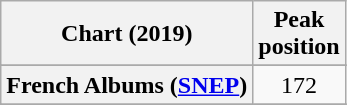<table class="wikitable sortable plainrowheaders" style="text-align:center">
<tr>
<th scope="col">Chart (2019)</th>
<th scope="col">Peak<br> position</th>
</tr>
<tr>
</tr>
<tr>
<th scope="row">French Albums (<a href='#'>SNEP</a>)</th>
<td>172</td>
</tr>
<tr>
</tr>
<tr>
</tr>
<tr>
</tr>
<tr>
</tr>
</table>
